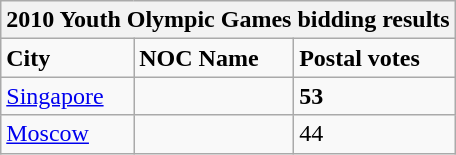<table class="wikitable" style="border-collapse: collapse;">
<tr>
<th colspan="6">2010 Youth Olympic Games bidding results</th>
</tr>
<tr>
<td><strong>City</strong></td>
<td><strong>NOC Name</strong></td>
<td bgcolor=""><strong>Postal votes</strong></td>
</tr>
<tr>
<td><a href='#'>Singapore</a></td>
<td></td>
<td><strong>53</strong></td>
</tr>
<tr>
<td><a href='#'>Moscow</a></td>
<td></td>
<td>44</td>
</tr>
</table>
